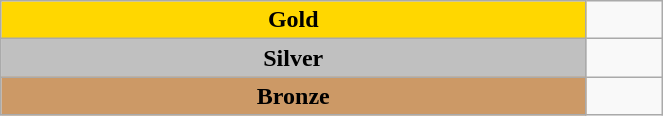<table class="wikitable" style=" text-align:center; " width="35%">
<tr>
<td bgcolor="gold"><strong>Gold</strong></td>
<td></td>
</tr>
<tr>
<td bgcolor="silver"><strong>Silver</strong></td>
<td></td>
</tr>
<tr>
<td bgcolor="CC9966"><strong>Bronze</strong></td>
<td></td>
</tr>
</table>
